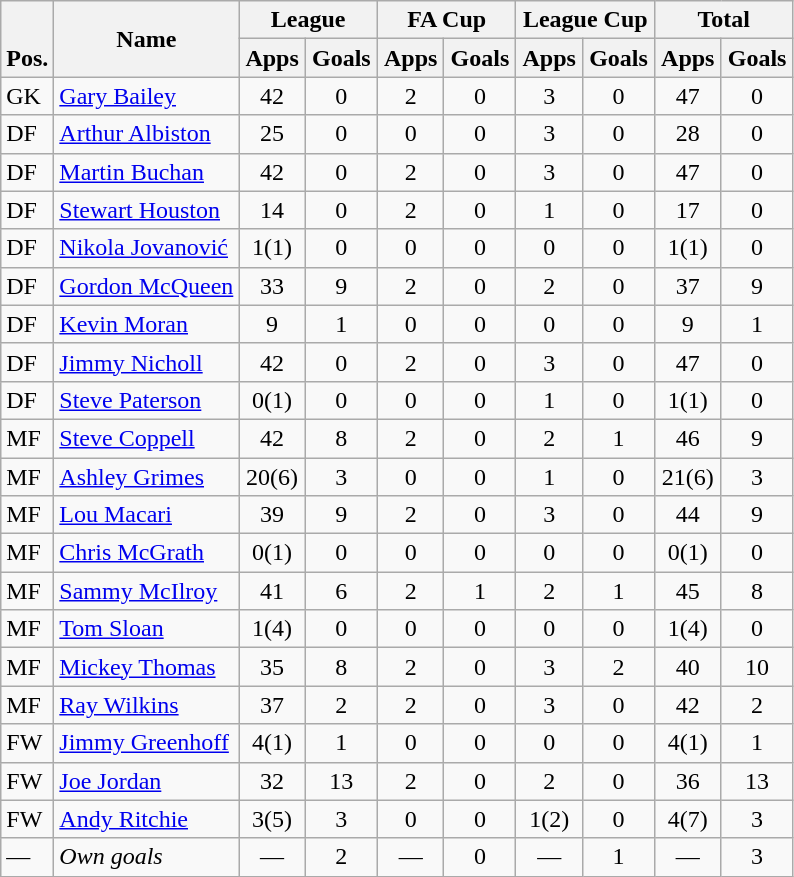<table class="wikitable" style="text-align:center">
<tr>
<th rowspan="2" valign="bottom">Pos.</th>
<th rowspan="2">Name</th>
<th colspan="2" width="85">League</th>
<th colspan="2" width="85">FA Cup</th>
<th colspan="2" width="85">League Cup</th>
<th colspan="2" width="85">Total</th>
</tr>
<tr>
<th>Apps</th>
<th>Goals</th>
<th>Apps</th>
<th>Goals</th>
<th>Apps</th>
<th>Goals</th>
<th>Apps</th>
<th>Goals</th>
</tr>
<tr>
<td align="left">GK</td>
<td align="left"> <a href='#'>Gary Bailey</a></td>
<td>42</td>
<td>0</td>
<td>2</td>
<td>0</td>
<td>3</td>
<td>0</td>
<td>47</td>
<td>0</td>
</tr>
<tr>
<td align="left">DF</td>
<td align="left"> <a href='#'>Arthur Albiston</a></td>
<td>25</td>
<td>0</td>
<td>0</td>
<td>0</td>
<td>3</td>
<td>0</td>
<td>28</td>
<td>0</td>
</tr>
<tr>
<td align="left">DF</td>
<td align="left"> <a href='#'>Martin Buchan</a></td>
<td>42</td>
<td>0</td>
<td>2</td>
<td>0</td>
<td>3</td>
<td>0</td>
<td>47</td>
<td>0</td>
</tr>
<tr>
<td align="left">DF</td>
<td align="left"> <a href='#'>Stewart Houston</a></td>
<td>14</td>
<td>0</td>
<td>2</td>
<td>0</td>
<td>1</td>
<td>0</td>
<td>17</td>
<td>0</td>
</tr>
<tr>
<td align="left">DF</td>
<td align="left"> <a href='#'>Nikola Jovanović</a></td>
<td>1(1)</td>
<td>0</td>
<td>0</td>
<td>0</td>
<td>0</td>
<td>0</td>
<td>1(1)</td>
<td>0</td>
</tr>
<tr>
<td align="left">DF</td>
<td align="left"> <a href='#'>Gordon McQueen</a></td>
<td>33</td>
<td>9</td>
<td>2</td>
<td>0</td>
<td>2</td>
<td>0</td>
<td>37</td>
<td>9</td>
</tr>
<tr>
<td align="left">DF</td>
<td align="left"> <a href='#'>Kevin Moran</a></td>
<td>9</td>
<td>1</td>
<td>0</td>
<td>0</td>
<td>0</td>
<td>0</td>
<td>9</td>
<td>1</td>
</tr>
<tr>
<td align="left">DF</td>
<td align="left"> <a href='#'>Jimmy Nicholl</a></td>
<td>42</td>
<td>0</td>
<td>2</td>
<td>0</td>
<td>3</td>
<td>0</td>
<td>47</td>
<td>0</td>
</tr>
<tr>
<td align="left">DF</td>
<td align="left"> <a href='#'>Steve Paterson</a></td>
<td>0(1)</td>
<td>0</td>
<td>0</td>
<td>0</td>
<td>1</td>
<td>0</td>
<td>1(1)</td>
<td>0</td>
</tr>
<tr>
<td align="left">MF</td>
<td align="left"> <a href='#'>Steve Coppell</a></td>
<td>42</td>
<td>8</td>
<td>2</td>
<td>0</td>
<td>2</td>
<td>1</td>
<td>46</td>
<td>9</td>
</tr>
<tr>
<td align="left">MF</td>
<td align="left"> <a href='#'>Ashley Grimes</a></td>
<td>20(6)</td>
<td>3</td>
<td>0</td>
<td>0</td>
<td>1</td>
<td>0</td>
<td>21(6)</td>
<td>3</td>
</tr>
<tr>
<td align="left">MF</td>
<td align="left"> <a href='#'>Lou Macari</a></td>
<td>39</td>
<td>9</td>
<td>2</td>
<td>0</td>
<td>3</td>
<td>0</td>
<td>44</td>
<td>9</td>
</tr>
<tr>
<td align="left">MF</td>
<td align="left"> <a href='#'>Chris McGrath</a></td>
<td>0(1)</td>
<td>0</td>
<td>0</td>
<td>0</td>
<td>0</td>
<td>0</td>
<td>0(1)</td>
<td>0</td>
</tr>
<tr>
<td align="left">MF</td>
<td align="left"> <a href='#'>Sammy McIlroy</a></td>
<td>41</td>
<td>6</td>
<td>2</td>
<td>1</td>
<td>2</td>
<td>1</td>
<td>45</td>
<td>8</td>
</tr>
<tr>
<td align="left">MF</td>
<td align="left"> <a href='#'>Tom Sloan</a></td>
<td>1(4)</td>
<td>0</td>
<td>0</td>
<td>0</td>
<td>0</td>
<td>0</td>
<td>1(4)</td>
<td>0</td>
</tr>
<tr>
<td align="left">MF</td>
<td align="left"> <a href='#'>Mickey Thomas</a></td>
<td>35</td>
<td>8</td>
<td>2</td>
<td>0</td>
<td>3</td>
<td>2</td>
<td>40</td>
<td>10</td>
</tr>
<tr>
<td align="left">MF</td>
<td align="left"> <a href='#'>Ray Wilkins</a></td>
<td>37</td>
<td>2</td>
<td>2</td>
<td>0</td>
<td>3</td>
<td>0</td>
<td>42</td>
<td>2</td>
</tr>
<tr>
<td align="left">FW</td>
<td align="left"> <a href='#'>Jimmy Greenhoff</a></td>
<td>4(1)</td>
<td>1</td>
<td>0</td>
<td>0</td>
<td>0</td>
<td>0</td>
<td>4(1)</td>
<td>1</td>
</tr>
<tr>
<td align="left">FW</td>
<td align="left"> <a href='#'>Joe Jordan</a></td>
<td>32</td>
<td>13</td>
<td>2</td>
<td>0</td>
<td>2</td>
<td>0</td>
<td>36</td>
<td>13</td>
</tr>
<tr>
<td align="left">FW</td>
<td align="left"> <a href='#'>Andy Ritchie</a></td>
<td>3(5)</td>
<td>3</td>
<td>0</td>
<td>0</td>
<td>1(2)</td>
<td>0</td>
<td>4(7)</td>
<td>3</td>
</tr>
<tr>
<td align="left">—</td>
<td align="left"><em>Own goals</em></td>
<td>—</td>
<td>2</td>
<td>—</td>
<td>0</td>
<td>—</td>
<td>1</td>
<td>—</td>
<td>3</td>
</tr>
</table>
